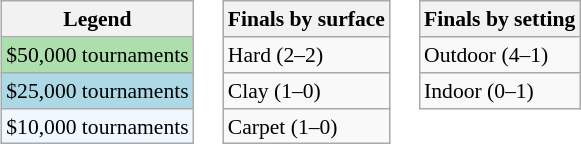<table>
<tr valign=top style=font-size:90%>
<td><br><table class="wikitable">
<tr>
<th>Legend</th>
</tr>
<tr bgcolor=addfad>
<td>$50,000 tournaments</td>
</tr>
<tr bgcolor=lightblue>
<td>$25,000 tournaments</td>
</tr>
<tr bgcolor=f0f8ff>
<td>$10,000 tournaments</td>
</tr>
</table>
</td>
<td><br><table class="wikitable">
<tr>
<th>Finals by surface</th>
</tr>
<tr>
<td>Hard (2–2)</td>
</tr>
<tr>
<td>Clay (1–0)</td>
</tr>
<tr>
<td>Carpet (1–0)</td>
</tr>
</table>
</td>
<td><br><table class="wikitable">
<tr>
<th>Finals by setting</th>
</tr>
<tr>
<td>Outdoor (4–1)</td>
</tr>
<tr>
<td>Indoor (0–1)</td>
</tr>
</table>
</td>
</tr>
</table>
